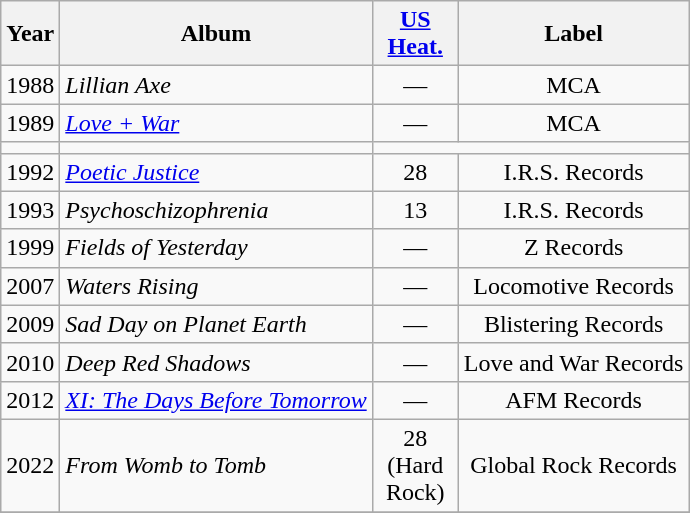<table class="wikitable" style="text-align:center">
<tr>
<th>Year</th>
<th>Album</th>
<th width="50"><a href='#'>US<br>Heat.</a></th>
<th>Label</th>
</tr>
<tr>
<td>1988</td>
<td align="left"><em>Lillian Axe</em></td>
<td>—</td>
<td>MCA</td>
</tr>
<tr>
<td>1989</td>
<td align="left"><em><a href='#'>Love + War</a></em></td>
<td>—</td>
<td>MCA</td>
</tr>
<tr>
<td></td>
<td></td>
</tr>
<tr>
<td>1992</td>
<td align="left"><em><a href='#'>Poetic Justice</a></em></td>
<td>28</td>
<td>I.R.S. Records</td>
</tr>
<tr>
<td>1993</td>
<td align="left"><em>Psychoschizophrenia</em></td>
<td>13</td>
<td>I.R.S. Records</td>
</tr>
<tr>
<td>1999</td>
<td align="left"><em>Fields of Yesterday </em></td>
<td>—</td>
<td>Z Records</td>
</tr>
<tr>
<td>2007</td>
<td align="left"><em>Waters Rising </em></td>
<td>—</td>
<td>Locomotive Records</td>
</tr>
<tr>
<td>2009</td>
<td align="left"><em>Sad Day on Planet Earth </em></td>
<td>—</td>
<td>Blistering Records</td>
</tr>
<tr>
<td>2010</td>
<td align="left"><em>Deep Red Shadows </em></td>
<td>—</td>
<td>Love and War Records</td>
</tr>
<tr>
<td>2012</td>
<td align="left"><em><a href='#'>XI: The Days Before Tomorrow</a></em></td>
<td>—</td>
<td>AFM Records</td>
</tr>
<tr>
<td>2022</td>
<td align="left"><em>From Womb to Tomb</em></td>
<td>28 (Hard Rock)</td>
<td>Global Rock Records</td>
</tr>
<tr>
</tr>
</table>
